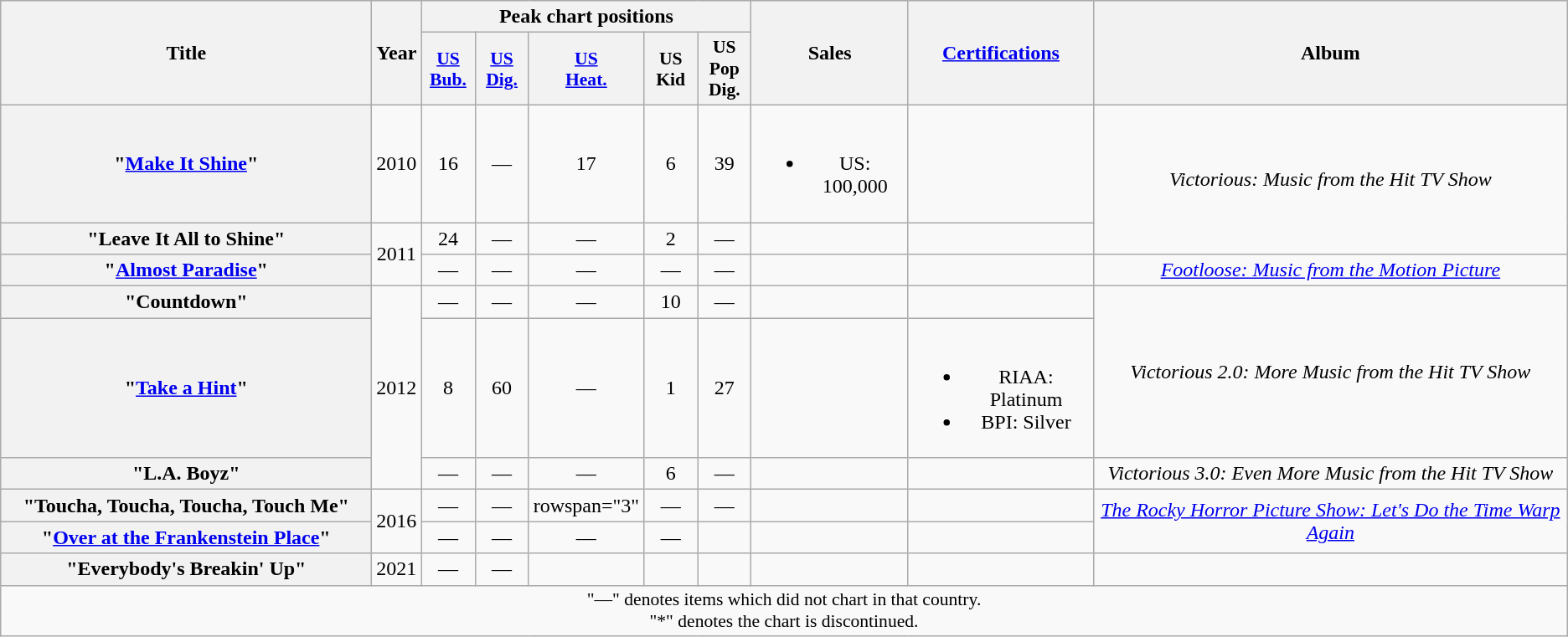<table class="wikitable plainrowheaders" style="text-align:center;">
<tr>
<th scope="col" rowspan="2" style="width:18em;">Title</th>
<th scope="col" rowspan="2">Year</th>
<th scope="col" colspan="5">Peak chart positions</th>
<th scope="col" rowspan="2">Sales</th>
<th scope="col" rowspan="2"><a href='#'>Certifications</a></th>
<th scope="col" rowspan="2">Album</th>
</tr>
<tr>
<th scope="col" style="width:2.5em;font-size:90%;"><a href='#'>US<br>Bub.</a><br></th>
<th scope="col" style="width:2.5em;font-size:90%;"><a href='#'>US<br>Dig.</a><br></th>
<th scope="col" style="width:2.5em;font-size:90%;"><a href='#'>US<br>Heat.</a><br></th>
<th scope="col" style="width:2.5em;font-size:90%;">US<br>Kid<br></th>
<th scope="col" style="width:2.5em;font-size:90%;">US<br>Pop Dig.<br></th>
</tr>
<tr>
<th scope="row">"<a href='#'>Make It Shine</a>"<br></th>
<td>2010</td>
<td>16</td>
<td>—</td>
<td>17</td>
<td>6</td>
<td>39</td>
<td><br><ul><li>US: 100,000</li></ul></td>
<td></td>
<td rowspan="2"><em>Victorious: Music from the Hit TV Show</em></td>
</tr>
<tr>
<th scope="row">"Leave It All to Shine"<br></th>
<td rowspan="2">2011</td>
<td>24</td>
<td>—</td>
<td>—</td>
<td>2</td>
<td>—</td>
<td></td>
<td></td>
</tr>
<tr>
<th scope="row">"<a href='#'>Almost Paradise</a>"<br></th>
<td>—</td>
<td>—</td>
<td>—</td>
<td>—</td>
<td>—</td>
<td></td>
<td></td>
<td><em><a href='#'>Footloose: Music from the Motion Picture</a></em></td>
</tr>
<tr>
<th scope="row">"Countdown"<br></th>
<td rowspan="3">2012</td>
<td>—</td>
<td>—</td>
<td>—</td>
<td>10</td>
<td>—</td>
<td></td>
<td></td>
<td rowspan="2"><em>Victorious 2.0: More Music from the Hit TV Show</em></td>
</tr>
<tr>
<th scope="row">"<a href='#'>Take a Hint</a>"<br></th>
<td>8</td>
<td>60</td>
<td>—</td>
<td>1</td>
<td>27</td>
<td></td>
<td><br><ul><li>RIAA: Platinum</li><li>BPI: Silver</li></ul></td>
</tr>
<tr>
<th scope="row">"L.A. Boyz"<br></th>
<td>—</td>
<td>—</td>
<td>—</td>
<td>6</td>
<td>—</td>
<td></td>
<td></td>
<td><em>Victorious 3.0: Even More Music from the Hit TV Show</em></td>
</tr>
<tr>
<th scope="row">"Toucha, Toucha, Toucha, Touch Me"</th>
<td rowspan="2">2016</td>
<td>—</td>
<td>—</td>
<td>rowspan="3" </td>
<td>—</td>
<td>—</td>
<td></td>
<td></td>
<td rowspan="2"><em><a href='#'>The Rocky Horror Picture Show: Let's Do the Time Warp Again</a></em></td>
</tr>
<tr>
<th scope="row">"<a href='#'>Over at the Frankenstein Place</a>"<br></th>
<td>—</td>
<td>—</td>
<td>—</td>
<td>—</td>
<td></td>
<td></td>
</tr>
<tr>
<th scope="row">"Everybody's Breakin' Up"</th>
<td>2021</td>
<td>—</td>
<td>—</td>
<td></td>
<td></td>
<td></td>
<td></td>
<td></td>
</tr>
<tr>
<td colspan="10" style="text-align:center; font-size:90%;">"—" denotes items which did not chart in that country.<br>"*" denotes the chart is discontinued.</td>
</tr>
</table>
